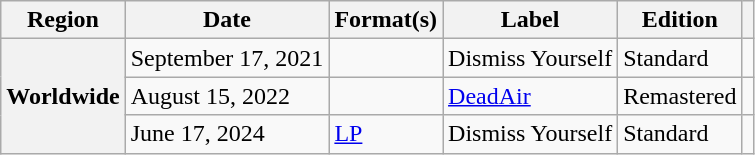<table class="wikitable plainrowheaders">
<tr>
<th scope="col">Region</th>
<th scope="col">Date</th>
<th scope="col">Format(s)</th>
<th scope="col">Label</th>
<th scope="col">Edition</th>
<th scope="col"></th>
</tr>
<tr>
<th rowspan="3" scope="row">Worldwide</th>
<td>September 17, 2021</td>
<td></td>
<td>Dismiss Yourself</td>
<td>Standard</td>
<td align="center"></td>
</tr>
<tr>
<td>August 15, 2022</td>
<td></td>
<td><a href='#'>DeadAir</a></td>
<td>Remastered</td>
<td align="center"></td>
</tr>
<tr>
<td>June 17, 2024</td>
<td><a href='#'>LP</a></td>
<td>Dismiss Yourself</td>
<td>Standard</td>
<td align="center"></td>
</tr>
</table>
